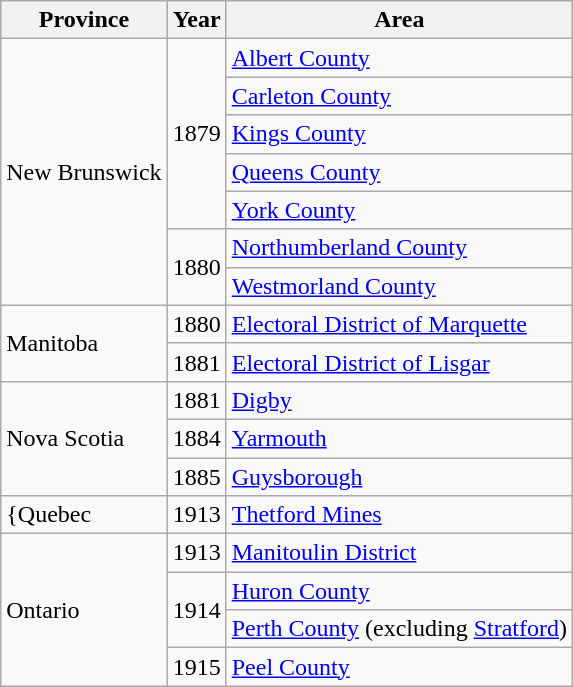<table class="wikitable">
<tr>
<th>Province</th>
<th>Year</th>
<th>Area</th>
</tr>
<tr>
<td rowspan="7">New Brunswick</td>
<td rowspan="5">1879</td>
<td><a href='#'>Albert County</a></td>
</tr>
<tr>
<td><a href='#'>Carleton County</a></td>
</tr>
<tr>
<td><a href='#'>Kings County</a></td>
</tr>
<tr>
<td><a href='#'>Queens County</a></td>
</tr>
<tr>
<td><a href='#'>York County</a></td>
</tr>
<tr>
<td rowspan="2">1880</td>
<td><a href='#'>Northumberland County</a></td>
</tr>
<tr>
<td><a href='#'>Westmorland County</a></td>
</tr>
<tr>
<td rowspan="2">Manitoba</td>
<td>1880</td>
<td><a href='#'>Electoral District of Marquette</a></td>
</tr>
<tr>
<td>1881</td>
<td><a href='#'>Electoral District of Lisgar</a></td>
</tr>
<tr>
<td rowspan="3">Nova Scotia</td>
<td>1881</td>
<td><a href='#'>Digby</a></td>
</tr>
<tr>
<td>1884</td>
<td><a href='#'>Yarmouth</a></td>
</tr>
<tr>
<td>1885</td>
<td><a href='#'>Guysborough</a></td>
</tr>
<tr>
<td>{Quebec</td>
<td>1913</td>
<td><a href='#'>Thetford Mines</a></td>
</tr>
<tr>
<td rowspan="4">Ontario</td>
<td>1913</td>
<td><a href='#'>Manitoulin District</a></td>
</tr>
<tr>
<td rowspan="2">1914</td>
<td><a href='#'>Huron County</a></td>
</tr>
<tr>
<td><a href='#'>Perth County</a> (excluding <a href='#'>Stratford</a>)</td>
</tr>
<tr>
<td>1915</td>
<td><a href='#'>Peel County</a></td>
</tr>
</table>
